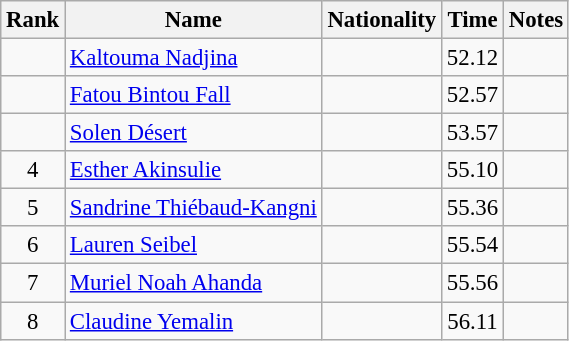<table class="wikitable sortable" style="text-align:center;font-size:95%">
<tr>
<th>Rank</th>
<th>Name</th>
<th>Nationality</th>
<th>Time</th>
<th>Notes</th>
</tr>
<tr>
<td></td>
<td align=left><a href='#'>Kaltouma Nadjina</a></td>
<td align=left></td>
<td>52.12</td>
<td></td>
</tr>
<tr>
<td></td>
<td align=left><a href='#'>Fatou Bintou Fall</a></td>
<td align=left></td>
<td>52.57</td>
<td></td>
</tr>
<tr>
<td></td>
<td align=left><a href='#'>Solen Désert</a></td>
<td align=left></td>
<td>53.57</td>
<td></td>
</tr>
<tr>
<td>4</td>
<td align=left><a href='#'>Esther Akinsulie</a></td>
<td align=left></td>
<td>55.10</td>
<td></td>
</tr>
<tr>
<td>5</td>
<td align=left><a href='#'>Sandrine Thiébaud-Kangni</a></td>
<td align=left></td>
<td>55.36</td>
<td></td>
</tr>
<tr>
<td>6</td>
<td align=left><a href='#'>Lauren Seibel</a></td>
<td align=left></td>
<td>55.54</td>
<td></td>
</tr>
<tr>
<td>7</td>
<td align=left><a href='#'>Muriel Noah Ahanda</a></td>
<td align=left></td>
<td>55.56</td>
<td></td>
</tr>
<tr>
<td>8</td>
<td align=left><a href='#'>Claudine Yemalin</a></td>
<td align=left></td>
<td>56.11</td>
<td></td>
</tr>
</table>
